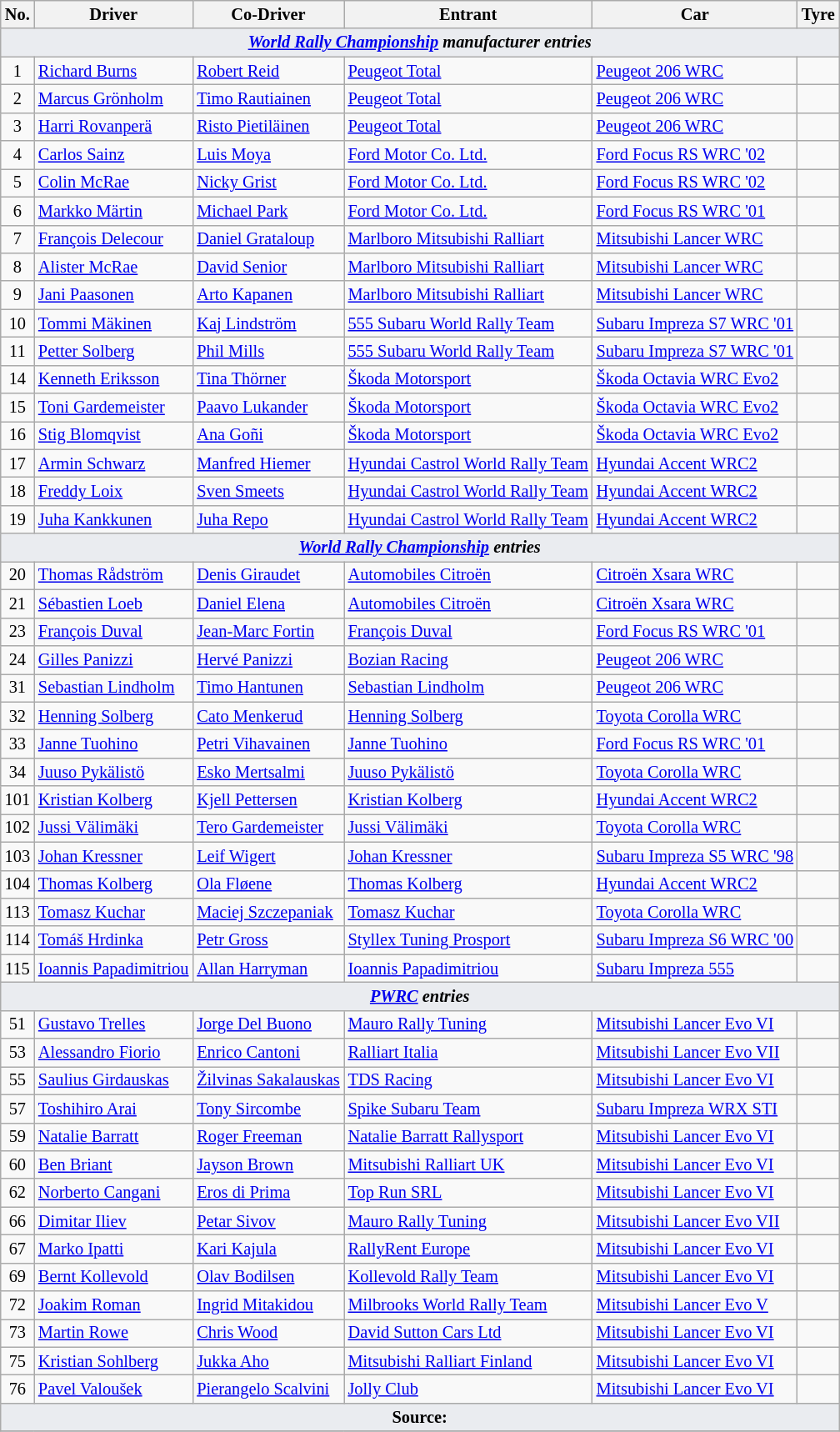<table class="wikitable" style="font-size: 85%;">
<tr>
<th>No.</th>
<th>Driver</th>
<th>Co-Driver</th>
<th>Entrant</th>
<th>Car</th>
<th>Tyre</th>
</tr>
<tr>
<td style="background-color:#EAECF0; text-align:center" colspan="6"><strong><em><a href='#'>World Rally Championship</a> manufacturer entries</em></strong></td>
</tr>
<tr>
<td align="center">1</td>
<td> <a href='#'>Richard Burns</a></td>
<td> <a href='#'>Robert Reid</a></td>
<td> <a href='#'>Peugeot Total</a></td>
<td><a href='#'>Peugeot 206 WRC</a></td>
<td align="center"></td>
</tr>
<tr>
<td align="center">2</td>
<td> <a href='#'>Marcus Grönholm</a></td>
<td> <a href='#'>Timo Rautiainen</a></td>
<td> <a href='#'>Peugeot Total</a></td>
<td><a href='#'>Peugeot 206 WRC</a></td>
<td align="center"></td>
</tr>
<tr>
<td align="center">3</td>
<td> <a href='#'>Harri Rovanperä</a></td>
<td> <a href='#'>Risto Pietiläinen</a></td>
<td> <a href='#'>Peugeot Total</a></td>
<td><a href='#'>Peugeot 206 WRC</a></td>
<td align="center"></td>
</tr>
<tr>
<td align="center">4</td>
<td> <a href='#'>Carlos Sainz</a></td>
<td> <a href='#'>Luis Moya</a></td>
<td> <a href='#'>Ford Motor Co. Ltd.</a></td>
<td><a href='#'>Ford Focus RS WRC '02</a></td>
<td align="center"></td>
</tr>
<tr>
<td align="center">5</td>
<td> <a href='#'>Colin McRae</a></td>
<td> <a href='#'>Nicky Grist</a></td>
<td> <a href='#'>Ford Motor Co. Ltd.</a></td>
<td><a href='#'>Ford Focus RS WRC '02</a></td>
<td align="center"></td>
</tr>
<tr>
<td align="center">6</td>
<td> <a href='#'>Markko Märtin</a></td>
<td> <a href='#'>Michael Park</a></td>
<td> <a href='#'>Ford Motor Co. Ltd.</a></td>
<td><a href='#'>Ford Focus RS WRC '01</a></td>
<td align="center"></td>
</tr>
<tr>
<td align="center">7</td>
<td> <a href='#'>François Delecour</a></td>
<td> <a href='#'>Daniel Grataloup</a></td>
<td> <a href='#'>Marlboro Mitsubishi Ralliart</a></td>
<td><a href='#'>Mitsubishi Lancer WRC</a></td>
<td align="center"></td>
</tr>
<tr>
<td align="center">8</td>
<td> <a href='#'>Alister McRae</a></td>
<td> <a href='#'>David Senior</a></td>
<td> <a href='#'>Marlboro Mitsubishi Ralliart</a></td>
<td><a href='#'>Mitsubishi Lancer WRC</a></td>
<td align="center"></td>
</tr>
<tr>
<td align="center">9</td>
<td> <a href='#'>Jani Paasonen</a></td>
<td> <a href='#'>Arto Kapanen</a></td>
<td> <a href='#'>Marlboro Mitsubishi Ralliart</a></td>
<td><a href='#'>Mitsubishi Lancer WRC</a></td>
<td align="center"></td>
</tr>
<tr>
<td align="center">10</td>
<td> <a href='#'>Tommi Mäkinen</a></td>
<td> <a href='#'>Kaj Lindström</a></td>
<td> <a href='#'>555 Subaru World Rally Team</a></td>
<td><a href='#'>Subaru Impreza S7 WRC '01</a></td>
<td align="center"></td>
</tr>
<tr>
<td align="center">11</td>
<td> <a href='#'>Petter Solberg</a></td>
<td> <a href='#'>Phil Mills</a></td>
<td> <a href='#'>555 Subaru World Rally Team</a></td>
<td><a href='#'>Subaru Impreza S7 WRC '01</a></td>
<td align="center"></td>
</tr>
<tr>
<td align="center">14</td>
<td> <a href='#'>Kenneth Eriksson</a></td>
<td> <a href='#'>Tina Thörner</a></td>
<td> <a href='#'>Škoda Motorsport</a></td>
<td><a href='#'>Škoda Octavia WRC Evo2</a></td>
<td align="center"></td>
</tr>
<tr>
<td align="center">15</td>
<td> <a href='#'>Toni Gardemeister</a></td>
<td> <a href='#'>Paavo Lukander</a></td>
<td> <a href='#'>Škoda Motorsport</a></td>
<td><a href='#'>Škoda Octavia WRC Evo2</a></td>
<td align="center"></td>
</tr>
<tr>
<td align="center">16</td>
<td> <a href='#'>Stig Blomqvist</a></td>
<td> <a href='#'>Ana Goñi</a></td>
<td> <a href='#'>Škoda Motorsport</a></td>
<td><a href='#'>Škoda Octavia WRC Evo2</a></td>
<td align="center"></td>
</tr>
<tr>
<td align="center">17</td>
<td> <a href='#'>Armin Schwarz</a></td>
<td> <a href='#'>Manfred Hiemer</a></td>
<td> <a href='#'>Hyundai Castrol World Rally Team</a></td>
<td><a href='#'>Hyundai Accent WRC2</a></td>
<td align="center"></td>
</tr>
<tr>
<td align="center">18</td>
<td> <a href='#'>Freddy Loix</a></td>
<td> <a href='#'>Sven Smeets</a></td>
<td> <a href='#'>Hyundai Castrol World Rally Team</a></td>
<td><a href='#'>Hyundai Accent WRC2</a></td>
<td align="center"></td>
</tr>
<tr>
<td align="center">19</td>
<td> <a href='#'>Juha Kankkunen</a></td>
<td> <a href='#'>Juha Repo</a></td>
<td> <a href='#'>Hyundai Castrol World Rally Team</a></td>
<td><a href='#'>Hyundai Accent WRC2</a></td>
<td align="center"></td>
</tr>
<tr>
<td style="background-color:#EAECF0; text-align:center" colspan="6"><strong><em><a href='#'>World Rally Championship</a> entries</em></strong></td>
</tr>
<tr>
<td align="center">20</td>
<td> <a href='#'>Thomas Rådström</a></td>
<td> <a href='#'>Denis Giraudet</a></td>
<td> <a href='#'>Automobiles Citroën</a></td>
<td><a href='#'>Citroën Xsara WRC</a></td>
<td align="center"></td>
</tr>
<tr>
<td align="center">21</td>
<td> <a href='#'>Sébastien Loeb</a></td>
<td> <a href='#'>Daniel Elena</a></td>
<td> <a href='#'>Automobiles Citroën</a></td>
<td><a href='#'>Citroën Xsara WRC</a></td>
<td align="center"></td>
</tr>
<tr>
<td align="center">23</td>
<td> <a href='#'>François Duval</a></td>
<td> <a href='#'>Jean-Marc Fortin</a></td>
<td> <a href='#'>François Duval</a></td>
<td><a href='#'>Ford Focus RS WRC '01</a></td>
<td align="center"></td>
</tr>
<tr>
<td align="center">24</td>
<td> <a href='#'>Gilles Panizzi</a></td>
<td> <a href='#'>Hervé Panizzi</a></td>
<td> <a href='#'>Bozian Racing</a></td>
<td><a href='#'>Peugeot 206 WRC</a></td>
<td align="center"></td>
</tr>
<tr>
<td align="center">31</td>
<td> <a href='#'>Sebastian Lindholm</a></td>
<td> <a href='#'>Timo Hantunen</a></td>
<td> <a href='#'>Sebastian Lindholm</a></td>
<td><a href='#'>Peugeot 206 WRC</a></td>
<td></td>
</tr>
<tr>
<td align="center">32</td>
<td> <a href='#'>Henning Solberg</a></td>
<td> <a href='#'>Cato Menkerud</a></td>
<td> <a href='#'>Henning Solberg</a></td>
<td><a href='#'>Toyota Corolla WRC</a></td>
<td></td>
</tr>
<tr>
<td align="center">33</td>
<td> <a href='#'>Janne Tuohino</a></td>
<td> <a href='#'>Petri Vihavainen</a></td>
<td> <a href='#'>Janne Tuohino</a></td>
<td><a href='#'>Ford Focus RS WRC '01</a></td>
<td align="center"></td>
</tr>
<tr>
<td align="center">34</td>
<td> <a href='#'>Juuso Pykälistö</a></td>
<td> <a href='#'>Esko Mertsalmi</a></td>
<td> <a href='#'>Juuso Pykälistö</a></td>
<td><a href='#'>Toyota Corolla WRC</a></td>
<td></td>
</tr>
<tr>
<td align="center">101</td>
<td> <a href='#'>Kristian Kolberg</a></td>
<td> <a href='#'>Kjell Pettersen</a></td>
<td> <a href='#'>Kristian Kolberg</a></td>
<td><a href='#'>Hyundai Accent WRC2</a></td>
<td></td>
</tr>
<tr>
<td align="center">102</td>
<td> <a href='#'>Jussi Välimäki</a></td>
<td> <a href='#'>Tero Gardemeister</a></td>
<td> <a href='#'>Jussi Välimäki</a></td>
<td><a href='#'>Toyota Corolla WRC</a></td>
<td></td>
</tr>
<tr>
<td align="center">103</td>
<td> <a href='#'>Johan Kressner</a></td>
<td> <a href='#'>Leif Wigert</a></td>
<td> <a href='#'>Johan Kressner</a></td>
<td><a href='#'>Subaru Impreza S5 WRC '98</a></td>
<td align="center"></td>
</tr>
<tr>
<td align="center">104</td>
<td> <a href='#'>Thomas Kolberg</a></td>
<td> <a href='#'>Ola Fløene</a></td>
<td> <a href='#'>Thomas Kolberg</a></td>
<td><a href='#'>Hyundai Accent WRC2</a></td>
<td></td>
</tr>
<tr>
<td align="center">113</td>
<td> <a href='#'>Tomasz Kuchar</a></td>
<td> <a href='#'>Maciej Szczepaniak</a></td>
<td> <a href='#'>Tomasz Kuchar</a></td>
<td><a href='#'>Toyota Corolla WRC</a></td>
<td></td>
</tr>
<tr>
<td align="center">114</td>
<td> <a href='#'>Tomáš Hrdinka</a></td>
<td> <a href='#'>Petr Gross</a></td>
<td> <a href='#'>Styllex Tuning Prosport</a></td>
<td><a href='#'>Subaru Impreza S6 WRC '00</a></td>
<td align="center"></td>
</tr>
<tr>
<td align="center">115</td>
<td> <a href='#'>Ioannis Papadimitriou</a></td>
<td> <a href='#'>Allan Harryman</a></td>
<td> <a href='#'>Ioannis Papadimitriou</a></td>
<td><a href='#'>Subaru Impreza 555</a></td>
<td align="center"></td>
</tr>
<tr>
<td style="background-color:#EAECF0; text-align:center" colspan="6"><strong><em><a href='#'>PWRC</a> entries</em></strong></td>
</tr>
<tr>
<td align="center">51</td>
<td> <a href='#'>Gustavo Trelles</a></td>
<td> <a href='#'>Jorge Del Buono</a></td>
<td> <a href='#'>Mauro Rally Tuning</a></td>
<td><a href='#'>Mitsubishi Lancer Evo VI</a></td>
<td></td>
</tr>
<tr>
<td align="center">53</td>
<td> <a href='#'>Alessandro Fiorio</a></td>
<td> <a href='#'>Enrico Cantoni</a></td>
<td> <a href='#'>Ralliart Italia</a></td>
<td><a href='#'>Mitsubishi Lancer Evo VII</a></td>
<td></td>
</tr>
<tr>
<td align="center">55</td>
<td> <a href='#'>Saulius Girdauskas</a></td>
<td> <a href='#'>Žilvinas Sakalauskas</a></td>
<td> <a href='#'>TDS Racing</a></td>
<td><a href='#'>Mitsubishi Lancer Evo VI</a></td>
<td></td>
</tr>
<tr>
<td align="center">57</td>
<td> <a href='#'>Toshihiro Arai</a></td>
<td> <a href='#'>Tony Sircombe</a></td>
<td> <a href='#'>Spike Subaru Team</a></td>
<td><a href='#'>Subaru Impreza WRX STI</a></td>
<td></td>
</tr>
<tr>
<td align="center">59</td>
<td> <a href='#'>Natalie Barratt</a></td>
<td> <a href='#'>Roger Freeman</a></td>
<td> <a href='#'>Natalie Barratt Rallysport</a></td>
<td><a href='#'>Mitsubishi Lancer Evo VI</a></td>
<td></td>
</tr>
<tr>
<td align="center">60</td>
<td> <a href='#'>Ben Briant</a></td>
<td> <a href='#'>Jayson Brown</a></td>
<td> <a href='#'>Mitsubishi Ralliart UK</a></td>
<td><a href='#'>Mitsubishi Lancer Evo VI</a></td>
<td></td>
</tr>
<tr>
<td align="center">62</td>
<td> <a href='#'>Norberto Cangani</a></td>
<td> <a href='#'>Eros di Prima</a></td>
<td> <a href='#'>Top Run SRL</a></td>
<td><a href='#'>Mitsubishi Lancer Evo VI</a></td>
<td></td>
</tr>
<tr>
<td align="center">66</td>
<td> <a href='#'>Dimitar Iliev</a></td>
<td> <a href='#'>Petar Sivov</a></td>
<td> <a href='#'>Mauro Rally Tuning</a></td>
<td><a href='#'>Mitsubishi Lancer Evo VII</a></td>
<td></td>
</tr>
<tr>
<td align="center">67</td>
<td> <a href='#'>Marko Ipatti</a></td>
<td> <a href='#'>Kari Kajula</a></td>
<td> <a href='#'>RallyRent Europe</a></td>
<td><a href='#'>Mitsubishi Lancer Evo VI</a></td>
<td></td>
</tr>
<tr>
<td align="center">69</td>
<td> <a href='#'>Bernt Kollevold</a></td>
<td> <a href='#'>Olav Bodilsen</a></td>
<td> <a href='#'>Kollevold Rally Team</a></td>
<td><a href='#'>Mitsubishi Lancer Evo VI</a></td>
<td></td>
</tr>
<tr>
<td align="center">72</td>
<td> <a href='#'>Joakim Roman</a></td>
<td> <a href='#'>Ingrid Mitakidou</a></td>
<td> <a href='#'>Milbrooks World Rally Team</a></td>
<td><a href='#'>Mitsubishi Lancer Evo V</a></td>
<td></td>
</tr>
<tr>
<td align="center">73</td>
<td> <a href='#'>Martin Rowe</a></td>
<td> <a href='#'>Chris Wood</a></td>
<td> <a href='#'>David Sutton Cars Ltd</a></td>
<td><a href='#'>Mitsubishi Lancer Evo VI</a></td>
<td></td>
</tr>
<tr>
<td align="center">75</td>
<td> <a href='#'>Kristian Sohlberg</a></td>
<td> <a href='#'>Jukka Aho</a></td>
<td> <a href='#'>Mitsubishi Ralliart Finland</a></td>
<td><a href='#'>Mitsubishi Lancer Evo VI</a></td>
<td></td>
</tr>
<tr>
<td align="center">76</td>
<td> <a href='#'>Pavel Valoušek</a></td>
<td> <a href='#'>Pierangelo Scalvini</a></td>
<td> <a href='#'>Jolly Club</a></td>
<td><a href='#'>Mitsubishi Lancer Evo VI</a></td>
<td></td>
</tr>
<tr>
<td style="background-color:#EAECF0; text-align:center" colspan="6"><strong>Source:</strong></td>
</tr>
<tr>
</tr>
</table>
